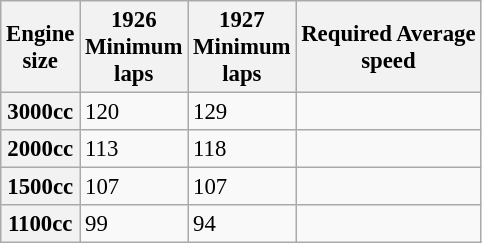<table class="wikitable" style="font-size: 95%">
<tr>
<th>Engine<br> size</th>
<th>1926<br>Minimum<br> laps</th>
<th>1927<br>Minimum<br> laps</th>
<th>Required Average<br> speed</th>
</tr>
<tr>
<th>3000cc</th>
<td>120</td>
<td>129</td>
<td></td>
</tr>
<tr>
<th>2000cc</th>
<td>113</td>
<td>118</td>
<td></td>
</tr>
<tr>
<th>1500cc</th>
<td>107</td>
<td>107</td>
<td></td>
</tr>
<tr>
<th>1100cc</th>
<td>99</td>
<td>94</td>
<td></td>
</tr>
</table>
